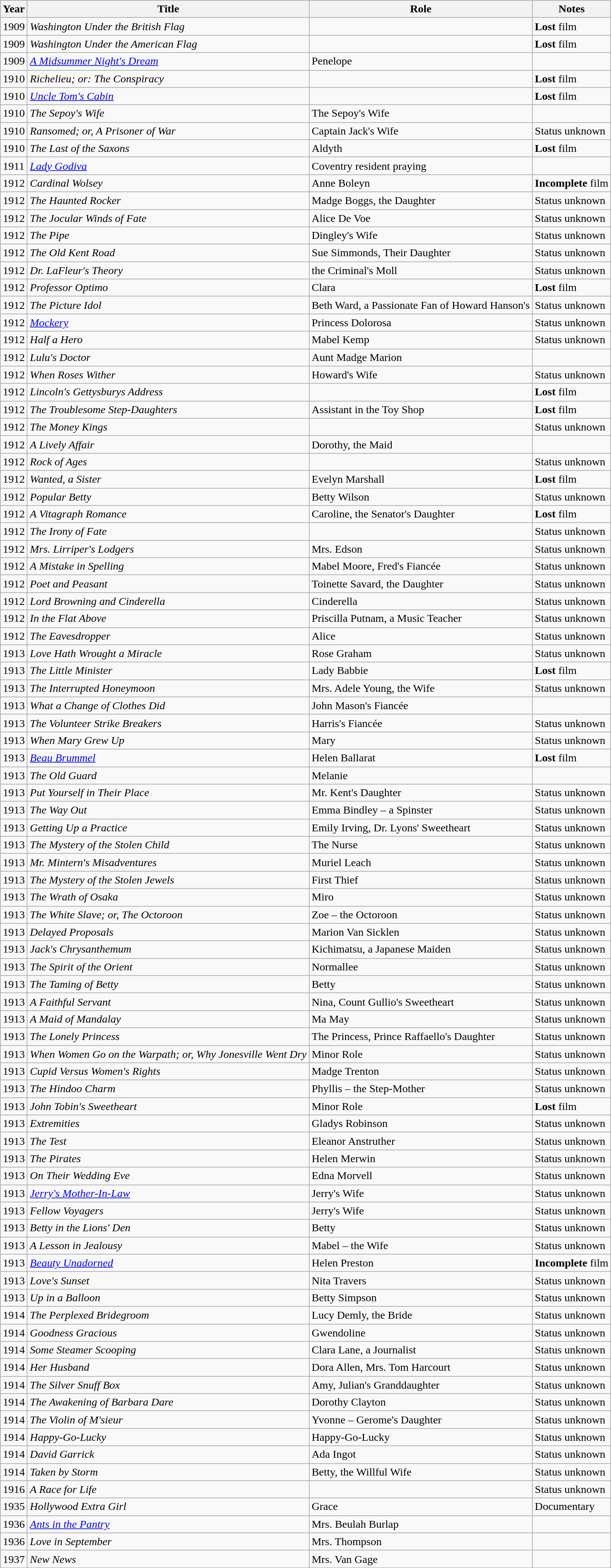<table class="wikitable sortable">
<tr>
<th>Year</th>
<th>Title</th>
<th>Role</th>
<th class="unsortable">Notes</th>
</tr>
<tr>
<td>1909</td>
<td><em>Washington Under the British Flag</em></td>
<td></td>
<td><strong>Lost</strong> film</td>
</tr>
<tr>
<td>1909</td>
<td><em>Washington Under the American Flag</em></td>
<td></td>
<td><strong>Lost</strong> film</td>
</tr>
<tr>
<td>1909</td>
<td><em><a href='#'>A Midsummer Night's Dream</a></em></td>
<td>Penelope</td>
<td></td>
</tr>
<tr>
<td>1910</td>
<td><em>Richelieu; or: The Conspiracy</em></td>
<td></td>
<td><strong>Lost</strong> film</td>
</tr>
<tr>
<td>1910</td>
<td><em><a href='#'>Uncle Tom's Cabin</a></em></td>
<td></td>
<td><strong>Lost</strong> film</td>
</tr>
<tr>
<td>1910</td>
<td><em>The Sepoy's Wife</em></td>
<td>The Sepoy's Wife</td>
<td></td>
</tr>
<tr>
<td>1910</td>
<td><em>Ransomed; or, A Prisoner of War</em></td>
<td>Captain Jack's Wife</td>
<td>Status unknown</td>
</tr>
<tr>
<td>1910</td>
<td><em>The Last of the Saxons</em></td>
<td>Aldyth</td>
<td><strong>Lost</strong> film</td>
</tr>
<tr>
<td>1911</td>
<td><em><a href='#'>Lady Godiva</a></em></td>
<td>Coventry resident praying</td>
<td></td>
</tr>
<tr>
<td>1912</td>
<td><em>Cardinal Wolsey</em></td>
<td>Anne Boleyn</td>
<td><strong>Incomplete</strong> film</td>
</tr>
<tr>
<td>1912</td>
<td><em>The Haunted Rocker</em></td>
<td>Madge Boggs, the Daughter</td>
<td>Status unknown</td>
</tr>
<tr>
<td>1912</td>
<td><em>The Jocular Winds of Fate</em></td>
<td>Alice De Voe</td>
<td>Status unknown</td>
</tr>
<tr>
<td>1912</td>
<td><em>The Pipe</em></td>
<td>Dingley's Wife</td>
<td>Status unknown</td>
</tr>
<tr>
<td>1912</td>
<td><em>The Old Kent Road</em></td>
<td>Sue Simmonds, Their Daughter</td>
<td>Status unknown</td>
</tr>
<tr>
<td>1912</td>
<td><em>Dr. LaFleur's Theory</em></td>
<td>the Criminal's Moll</td>
<td>Status unknown</td>
</tr>
<tr>
<td>1912</td>
<td><em>Professor Optimo</em></td>
<td>Clara</td>
<td><strong>Lost</strong> film</td>
</tr>
<tr>
<td>1912</td>
<td><em>The Picture Idol</em></td>
<td>Beth Ward, a Passionate Fan of Howard Hanson's</td>
<td>Status unknown</td>
</tr>
<tr>
<td>1912</td>
<td><em><a href='#'>Mockery</a></em></td>
<td>Princess Dolorosa</td>
<td>Status unknown</td>
</tr>
<tr>
<td>1912</td>
<td><em>Half a Hero</em></td>
<td>Mabel Kemp</td>
<td>Status unknown</td>
</tr>
<tr>
<td>1912</td>
<td><em>Lulu's Doctor</em></td>
<td>Aunt Madge Marion</td>
<td></td>
</tr>
<tr>
<td>1912</td>
<td><em>When Roses Wither</em></td>
<td>Howard's Wife</td>
<td>Status unknown</td>
</tr>
<tr>
<td>1912</td>
<td><em>Lincoln's Gettysburys Address</em></td>
<td></td>
<td><strong>Lost</strong> film</td>
</tr>
<tr>
<td>1912</td>
<td><em>The Troublesome Step-Daughters</em></td>
<td>Assistant in the Toy Shop</td>
<td><strong>Lost</strong> film</td>
</tr>
<tr>
<td>1912</td>
<td><em>The Money Kings</em></td>
<td></td>
<td>Status unknown</td>
</tr>
<tr>
<td>1912</td>
<td><em>A Lively Affair</em></td>
<td>Dorothy, the Maid</td>
<td></td>
</tr>
<tr>
<td>1912</td>
<td><em>Rock of Ages</em></td>
<td></td>
<td>Status unknown</td>
</tr>
<tr>
<td>1912</td>
<td><em>Wanted, a Sister</em></td>
<td>Evelyn Marshall</td>
<td><strong>Lost</strong> film</td>
</tr>
<tr>
<td>1912</td>
<td><em>Popular Betty</em></td>
<td>Betty Wilson</td>
<td>Status unknown</td>
</tr>
<tr>
<td>1912</td>
<td><em>A Vitagraph Romance</em></td>
<td>Caroline, the Senator's Daughter</td>
<td><strong>Lost</strong> film</td>
</tr>
<tr>
<td>1912</td>
<td><em>The Irony of Fate</em></td>
<td></td>
<td>Status unknown</td>
</tr>
<tr>
<td>1912</td>
<td><em>Mrs. Lirriper's Lodgers</em></td>
<td>Mrs. Edson</td>
<td>Status unknown</td>
</tr>
<tr>
<td>1912</td>
<td><em>A Mistake in Spelling</em></td>
<td>Mabel Moore, Fred's Fiancée</td>
<td>Status unknown</td>
</tr>
<tr>
<td>1912</td>
<td><em>Poet and Peasant</em></td>
<td>Toinette Savard, the Daughter</td>
<td>Status unknown</td>
</tr>
<tr>
<td>1912</td>
<td><em>Lord Browning and Cinderella</em></td>
<td>Cinderella</td>
<td>Status unknown</td>
</tr>
<tr>
<td>1912</td>
<td><em>In the Flat Above</em></td>
<td>Priscilla Putnam, a Music Teacher</td>
<td>Status unknown</td>
</tr>
<tr>
<td>1912</td>
<td><em>The Eavesdropper</em></td>
<td>Alice</td>
<td>Status unknown</td>
</tr>
<tr>
<td>1913</td>
<td><em>Love Hath Wrought a Miracle</em></td>
<td>Rose Graham</td>
<td>Status unknown</td>
</tr>
<tr>
<td>1913</td>
<td><em>The Little Minister</em></td>
<td>Lady Babbie</td>
<td><strong>Lost</strong> film</td>
</tr>
<tr>
<td>1913</td>
<td><em>The Interrupted Honeymoon</em></td>
<td>Mrs. Adele Young, the Wife</td>
<td>Status unknown</td>
</tr>
<tr>
<td>1913</td>
<td><em>What a Change of Clothes Did</em></td>
<td>John Mason's Fiancée</td>
<td></td>
</tr>
<tr>
<td>1913</td>
<td><em>The Volunteer Strike Breakers</em></td>
<td>Harris's Fiancée</td>
<td>Status unknown</td>
</tr>
<tr>
<td>1913</td>
<td><em>When Mary Grew Up</em></td>
<td>Mary</td>
<td>Status unknown</td>
</tr>
<tr>
<td>1913</td>
<td><em><a href='#'>Beau Brummel</a></em></td>
<td>Helen Ballarat</td>
<td><strong>Lost</strong> film</td>
</tr>
<tr>
<td>1913</td>
<td><em>The Old Guard</em></td>
<td>Melanie</td>
<td></td>
</tr>
<tr>
<td>1913</td>
<td><em>Put Yourself in Their Place</em></td>
<td>Mr. Kent's Daughter</td>
<td>Status unknown</td>
</tr>
<tr>
<td>1913</td>
<td><em>The Way Out</em></td>
<td>Emma Bindley – a Spinster</td>
<td>Status unknown</td>
</tr>
<tr>
<td>1913</td>
<td><em>Getting Up a Practice</em></td>
<td>Emily Irving, Dr. Lyons' Sweetheart</td>
<td>Status unknown</td>
</tr>
<tr>
<td>1913</td>
<td><em>The Mystery of the Stolen Child</em></td>
<td>The Nurse</td>
<td>Status unknown</td>
</tr>
<tr>
<td>1913</td>
<td><em>Mr. Mintern's Misadventures</em></td>
<td>Muriel Leach</td>
<td>Status unknown</td>
</tr>
<tr>
<td>1913</td>
<td><em>The Mystery of the Stolen Jewels</em></td>
<td>First Thief</td>
<td>Status unknown</td>
</tr>
<tr>
<td>1913</td>
<td><em>The Wrath of Osaka</em></td>
<td>Miro</td>
<td>Status unknown</td>
</tr>
<tr>
<td>1913</td>
<td><em>The White Slave; or, The Octoroon</em></td>
<td>Zoe – the Octoroon</td>
<td>Status unknown</td>
</tr>
<tr>
<td>1913</td>
<td><em>Delayed Proposals</em></td>
<td>Marion Van Sicklen</td>
<td>Status unknown</td>
</tr>
<tr>
<td>1913</td>
<td><em>Jack's Chrysanthemum</em></td>
<td>Kichimatsu, a Japanese Maiden</td>
<td>Status unknown</td>
</tr>
<tr>
<td>1913</td>
<td><em>The Spirit of the Orient</em></td>
<td>Normallee</td>
<td>Status unknown</td>
</tr>
<tr>
<td>1913</td>
<td><em>The Taming of Betty</em></td>
<td>Betty</td>
<td>Status unknown</td>
</tr>
<tr>
<td>1913</td>
<td><em>A Faithful Servant</em></td>
<td>Nina, Count Gullio's Sweetheart</td>
<td>Status unknown</td>
</tr>
<tr>
<td>1913</td>
<td><em>A Maid of Mandalay</em></td>
<td>Ma May</td>
<td>Status unknown</td>
</tr>
<tr>
<td>1913</td>
<td><em>The Lonely Princess</em></td>
<td>The Princess, Prince Raffaello's Daughter</td>
<td>Status unknown</td>
</tr>
<tr>
<td>1913</td>
<td><em>When Women Go on the Warpath; or, Why Jonesville Went Dry</em></td>
<td>Minor Role</td>
<td>Status unknown</td>
</tr>
<tr>
<td>1913</td>
<td><em>Cupid Versus Women's Rights</em></td>
<td>Madge Trenton</td>
<td>Status unknown</td>
</tr>
<tr>
<td>1913</td>
<td><em>The Hindoo Charm</em></td>
<td>Phyllis – the Step-Mother</td>
<td>Status unknown</td>
</tr>
<tr>
<td>1913</td>
<td><em>John Tobin's Sweetheart</em></td>
<td>Minor Role</td>
<td><strong>Lost</strong> film</td>
</tr>
<tr>
<td>1913</td>
<td><em>Extremities</em></td>
<td>Gladys Robinson</td>
<td>Status unknown</td>
</tr>
<tr>
<td>1913</td>
<td><em>The Test</em></td>
<td>Eleanor Anstruther</td>
<td>Status unknown</td>
</tr>
<tr>
<td>1913</td>
<td><em>The Pirates</em></td>
<td>Helen Merwin</td>
<td>Status unknown</td>
</tr>
<tr>
<td>1913</td>
<td><em>On Their Wedding Eve</em></td>
<td>Edna Morvell</td>
<td>Status unknown</td>
</tr>
<tr>
<td>1913</td>
<td><em><a href='#'>Jerry's Mother-In-Law</a></em></td>
<td>Jerry's Wife</td>
<td>Status unknown</td>
</tr>
<tr>
<td>1913</td>
<td><em>Fellow Voyagers</em></td>
<td>Jerry's Wife</td>
<td>Status unknown</td>
</tr>
<tr>
<td>1913</td>
<td><em>Betty in the Lions' Den</em></td>
<td>Betty</td>
<td>Status unknown</td>
</tr>
<tr>
<td>1913</td>
<td><em>A Lesson in Jealousy</em></td>
<td>Mabel – the Wife</td>
<td>Status unknown</td>
</tr>
<tr>
<td>1913</td>
<td><em><a href='#'>Beauty Unadorned</a></em></td>
<td>Helen Preston</td>
<td><strong>Incomplete</strong> film</td>
</tr>
<tr>
<td>1913</td>
<td><em>Love's Sunset</em></td>
<td>Nita Travers</td>
<td>Status unknown</td>
</tr>
<tr>
<td>1913</td>
<td><em>Up in a Balloon</em></td>
<td>Betty Simpson</td>
<td>Status unknown</td>
</tr>
<tr>
<td>1914</td>
<td><em>The Perplexed Bridegroom</em></td>
<td>Lucy Demly, the Bride</td>
<td>Status unknown</td>
</tr>
<tr>
<td>1914</td>
<td><em>Goodness Gracious</em></td>
<td>Gwendoline</td>
<td>Status unknown</td>
</tr>
<tr>
<td>1914</td>
<td><em>Some Steamer Scooping</em></td>
<td>Clara Lane, a Journalist</td>
<td>Status unknown</td>
</tr>
<tr>
<td>1914</td>
<td><em>Her Husband</em></td>
<td>Dora Allen, Mrs. Tom Harcourt</td>
<td>Status unknown</td>
</tr>
<tr>
<td>1914</td>
<td><em>The Silver Snuff Box</em></td>
<td>Amy, Julian's Granddaughter</td>
<td>Status unknown</td>
</tr>
<tr>
<td>1914</td>
<td><em>The Awakening of Barbara Dare</em></td>
<td>Dorothy Clayton</td>
<td>Status unknown</td>
</tr>
<tr>
<td>1914</td>
<td><em>The Violin of M'sieur</em></td>
<td>Yvonne – Gerome's Daughter</td>
<td>Status unknown</td>
</tr>
<tr>
<td>1914</td>
<td><em>Happy-Go-Lucky</em></td>
<td>Happy-Go-Lucky</td>
<td>Status unknown</td>
</tr>
<tr>
<td>1914</td>
<td><em>David Garrick</em></td>
<td>Ada Ingot</td>
<td>Status unknown</td>
</tr>
<tr>
<td>1914</td>
<td><em>Taken by Storm</em></td>
<td>Betty, the Willful Wife</td>
<td>Status unknown</td>
</tr>
<tr>
<td>1916</td>
<td><em>A Race for Life</em></td>
<td></td>
<td>Status unknown</td>
</tr>
<tr>
<td>1935</td>
<td><em>Hollywood Extra Girl</em></td>
<td>Grace</td>
<td>Documentary</td>
</tr>
<tr>
<td>1936</td>
<td><em><a href='#'>Ants in the Pantry</a></em></td>
<td>Mrs. Beulah Burlap</td>
<td></td>
</tr>
<tr>
<td>1936</td>
<td><em>Love in September</em></td>
<td>Mrs. Thompson</td>
<td></td>
</tr>
<tr>
<td>1937</td>
<td><em>New News</em></td>
<td>Mrs. Van Gage</td>
<td></td>
</tr>
</table>
